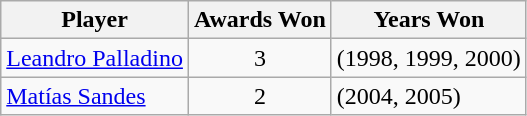<table class="wikitable">
<tr>
<th>Player</th>
<th>Awards Won</th>
<th>Years Won</th>
</tr>
<tr>
<td> <a href='#'>Leandro Palladino</a></td>
<td align="center">3</td>
<td align="left">(1998, 1999, 2000)</td>
</tr>
<tr>
<td> <a href='#'>Matías Sandes</a></td>
<td align="center">2</td>
<td align="left">(2004, 2005)</td>
</tr>
</table>
